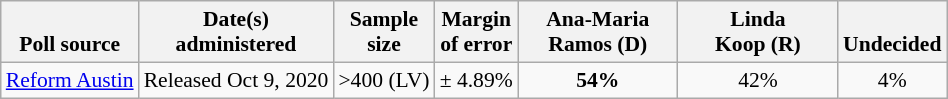<table class="wikitable" style="font-size:90%;text-align:center;">
<tr valign=bottom>
<th>Poll source</th>
<th>Date(s)<br>administered</th>
<th>Sample<br>size</th>
<th>Margin<br>of error</th>
<th style="width:100px;">Ana-Maria<br>Ramos (D)</th>
<th style="width:100px;">Linda<br>Koop (R)</th>
<th>Undecided</th>
</tr>
<tr>
<td style="text-align:left;"><a href='#'>Reform Austin</a></td>
<td>Released Oct 9, 2020</td>
<td>>400 (LV)</td>
<td>± 4.89%</td>
<td><strong>54%</strong></td>
<td>42%</td>
<td>4%</td>
</tr>
</table>
